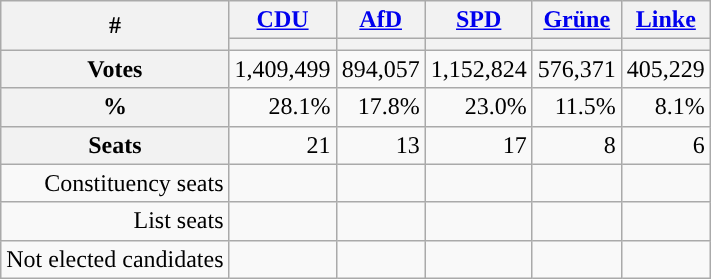<table class="wikitable" style="text-align:right;vertical-align:top">
<tr>
<th rowspan="2">#</th>
<th class="wikitable sortable"><a href='#'>CDU</a></th>
<th class="wikitable sortable"><a href='#'>AfD</a></th>
<th class="wikitable sortable"><a href='#'>SPD</a></th>
<th class="wikitable sortable"><a href='#'>Grüne</a></th>
<th class="wikitable sortable"><a href='#'>Linke</a></th>
</tr>
<tr>
<th class="wikitable sortable" style="background:"></th>
<th class="wikitable sortable" style="background:"></th>
<th class="wikitable sortable" style="background:"></th>
<th class="wikitable sortable" style="background:"></th>
<th class="wikitable sortable" style="background:"></th>
</tr>
<tr>
<th>Votes</th>
<td>1,409,499</td>
<td>894,057</td>
<td>1,152,824</td>
<td>576,371</td>
<td>405,229</td>
</tr>
<tr>
<th>%</th>
<td>28.1%</td>
<td>17.8%</td>
<td>23.0%</td>
<td>11.5%</td>
<td>8.1%</td>
</tr>
<tr>
<th>Seats</th>
<td>21</td>
<td>13</td>
<td>17</td>
<td>8</td>
<td>6</td>
</tr>
<tr style="vertical-align:top">
<td>Constituency seats</td>
<td></td>
<td></td>
<td></td>
<td></td>
<td></td>
</tr>
<tr style="vertical-align:top">
<td>List seats</td>
<td><br>
</td>
<td></td>
<td><br></td>
<td></td>
<td></td>
</tr>
<tr style="vertical-align:top">
<td>Not elected candidates</td>
<td><div><br>





</div></td>
<td><div><br>
</div></td>
<td><div><br>



</div></td>
<td><div><br>
</div></td>
<td><div><br>
</div></td>
</tr>
</table>
